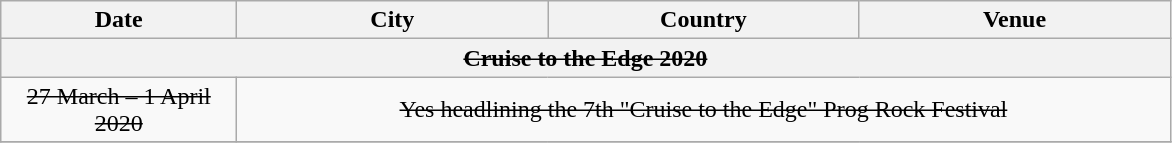<table class="wikitable" style="text-align:center;">
<tr>
<th style="width:150px;">Date</th>
<th style="width:200px;">City</th>
<th style="width:200px;">Country</th>
<th style="width:200px;">Venue</th>
</tr>
<tr>
<th colspan="4"><s>Cruise to the Edge 2020</s></th>
</tr>
<tr>
<td><s>27 March – 1 April 2020</s></td>
<td colspan="4"><s>Yes headlining the 7th "Cruise to the Edge" Prog Rock Festival</s></td>
</tr>
<tr>
</tr>
</table>
